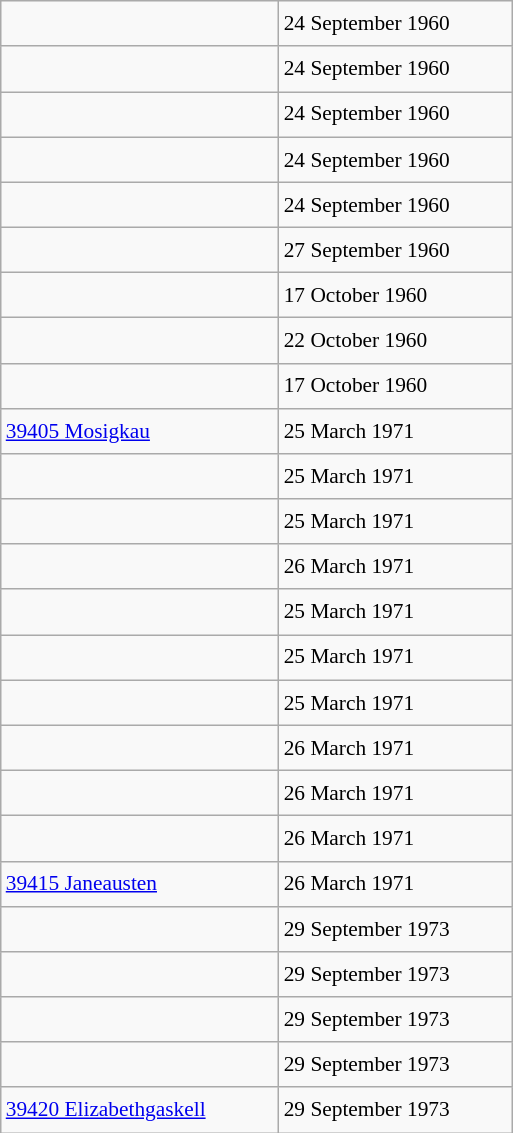<table class="wikitable" style="font-size: 89%; float: left; width: 24em; margin-right: 1em; line-height: 1.65em">
<tr>
<td></td>
<td>24 September 1960</td>
</tr>
<tr>
<td></td>
<td>24 September 1960</td>
</tr>
<tr>
<td></td>
<td>24 September 1960</td>
</tr>
<tr>
<td></td>
<td>24 September 1960</td>
</tr>
<tr>
<td></td>
<td>24 September 1960</td>
</tr>
<tr>
<td></td>
<td>27 September 1960</td>
</tr>
<tr>
<td></td>
<td>17 October 1960</td>
</tr>
<tr>
<td></td>
<td>22 October 1960</td>
</tr>
<tr>
<td></td>
<td>17 October 1960</td>
</tr>
<tr>
<td><a href='#'>39405 Mosigkau</a></td>
<td>25 March 1971</td>
</tr>
<tr>
<td></td>
<td>25 March 1971</td>
</tr>
<tr>
<td></td>
<td>25 March 1971</td>
</tr>
<tr>
<td></td>
<td>26 March 1971</td>
</tr>
<tr>
<td></td>
<td>25 March 1971</td>
</tr>
<tr>
<td></td>
<td>25 March 1971</td>
</tr>
<tr>
<td></td>
<td>25 March 1971</td>
</tr>
<tr>
<td></td>
<td>26 March 1971</td>
</tr>
<tr>
<td></td>
<td>26 March 1971</td>
</tr>
<tr>
<td></td>
<td>26 March 1971</td>
</tr>
<tr>
<td><a href='#'>39415 Janeausten</a></td>
<td>26 March 1971</td>
</tr>
<tr>
<td></td>
<td>29 September 1973</td>
</tr>
<tr>
<td></td>
<td>29 September 1973</td>
</tr>
<tr>
<td></td>
<td>29 September 1973</td>
</tr>
<tr>
<td></td>
<td>29 September 1973</td>
</tr>
<tr>
<td><a href='#'>39420 Elizabethgaskell</a></td>
<td>29 September 1973</td>
</tr>
</table>
